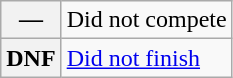<table class="wikitable">
<tr>
<th scope="row">—</th>
<td>Did not compete</td>
</tr>
<tr>
<th scope="row">DNF</th>
<td><a href='#'>Did not finish</a></td>
</tr>
</table>
